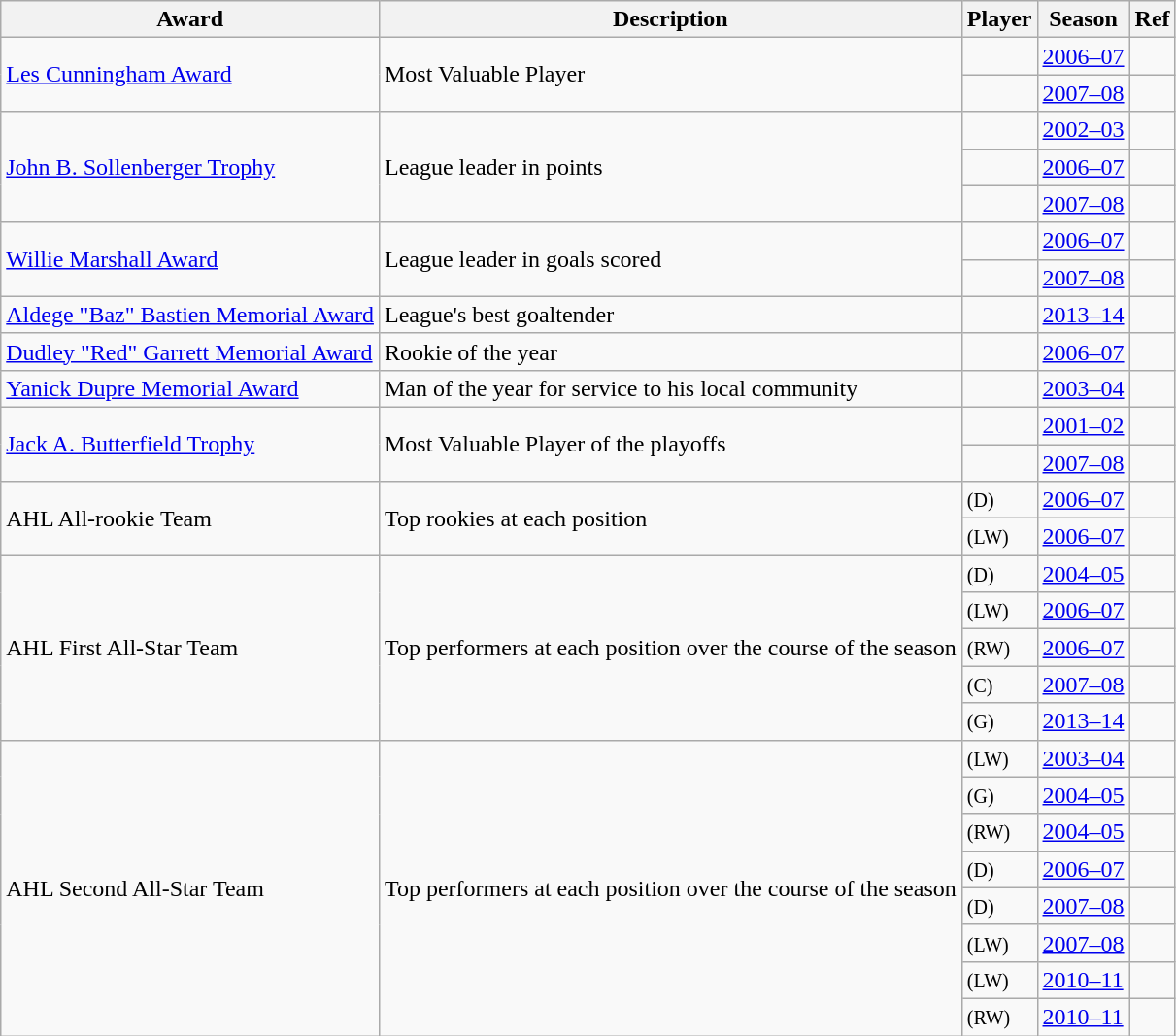<table class="wikitable sortable">
<tr>
<th scope="col">Award</th>
<th scope="col" class="unsortable">Description</th>
<th scope="col">Player</th>
<th scope="col">Season</th>
<th scope="col" class="unsortable">Ref</th>
</tr>
<tr>
<td scope=row rowspan="2"><a href='#'>Les Cunningham Award</a></td>
<td rowspan="2">Most Valuable Player</td>
<td></td>
<td><a href='#'>2006–07</a></td>
<td></td>
</tr>
<tr>
<td></td>
<td><a href='#'>2007–08</a></td>
<td></td>
</tr>
<tr>
<td scope=row rowspan="3"><a href='#'>John B. Sollenberger Trophy</a></td>
<td rowspan="3">League leader in points</td>
<td></td>
<td><a href='#'>2002–03</a></td>
<td></td>
</tr>
<tr>
<td></td>
<td><a href='#'>2006–07</a></td>
<td></td>
</tr>
<tr>
<td></td>
<td><a href='#'>2007–08</a></td>
<td></td>
</tr>
<tr>
<td scope=row rowspan="2"><a href='#'>Willie Marshall Award</a></td>
<td rowspan="2">League leader in goals scored</td>
<td></td>
<td><a href='#'>2006–07</a></td>
<td></td>
</tr>
<tr>
<td></td>
<td><a href='#'>2007–08</a></td>
<td></td>
</tr>
<tr>
<td scope=row><a href='#'>Aldege "Baz" Bastien Memorial Award</a></td>
<td>League's best goaltender</td>
<td></td>
<td><a href='#'>2013–14</a></td>
<td></td>
</tr>
<tr>
<td scope=row><a href='#'>Dudley "Red" Garrett Memorial Award</a></td>
<td>Rookie of the year</td>
<td></td>
<td><a href='#'>2006–07</a></td>
<td></td>
</tr>
<tr>
<td scope=row><a href='#'>Yanick Dupre Memorial Award</a></td>
<td>Man of the year for service to his local community</td>
<td></td>
<td><a href='#'>2003–04</a></td>
<td></td>
</tr>
<tr>
<td scope=row rowspan="2"><a href='#'>Jack A. Butterfield Trophy</a></td>
<td rowspan="2">Most Valuable Player of the playoffs</td>
<td></td>
<td><a href='#'>2001–02</a></td>
<td></td>
</tr>
<tr>
<td></td>
<td><a href='#'>2007–08</a></td>
<td></td>
</tr>
<tr>
<td scope=row rowspan="2">AHL All-rookie Team</td>
<td rowspan="2">Top rookies at each position</td>
<td> <small>(D)</small></td>
<td><a href='#'>2006–07</a></td>
<td></td>
</tr>
<tr>
<td> <small>(LW)</small></td>
<td><a href='#'>2006–07</a></td>
<td></td>
</tr>
<tr>
<td scope=row rowspan="5">AHL First All-Star Team</td>
<td rowspan="5">Top performers at each position over the course of the season</td>
<td> <small>(D)</small></td>
<td><a href='#'>2004–05</a></td>
<td></td>
</tr>
<tr>
<td> <small>(LW)</small></td>
<td><a href='#'>2006–07</a></td>
<td></td>
</tr>
<tr>
<td> <small>(RW)</small></td>
<td><a href='#'>2006–07</a></td>
<td></td>
</tr>
<tr>
<td> <small>(C)</small></td>
<td><a href='#'>2007–08</a></td>
<td></td>
</tr>
<tr>
<td> <small>(G)</small></td>
<td><a href='#'>2013–14</a></td>
<td></td>
</tr>
<tr>
<td scope=row rowspan="8">AHL Second All-Star Team</td>
<td rowspan="8">Top performers at each position over the course of the season</td>
<td> <small>(LW)</small></td>
<td><a href='#'>2003–04</a></td>
<td></td>
</tr>
<tr>
<td> <small>(G)</small></td>
<td><a href='#'>2004–05</a></td>
<td></td>
</tr>
<tr>
<td> <small>(RW)</small></td>
<td><a href='#'>2004–05</a></td>
<td></td>
</tr>
<tr>
<td> <small>(D)</small></td>
<td><a href='#'>2006–07</a></td>
<td></td>
</tr>
<tr>
<td> <small>(D)</small></td>
<td><a href='#'>2007–08</a></td>
<td></td>
</tr>
<tr>
<td> <small>(LW)</small></td>
<td><a href='#'>2007–08</a></td>
<td></td>
</tr>
<tr>
<td> <small>(LW)</small></td>
<td><a href='#'>2010–11</a></td>
<td></td>
</tr>
<tr>
<td> <small>(RW)</small></td>
<td><a href='#'>2010–11</a></td>
<td></td>
</tr>
</table>
